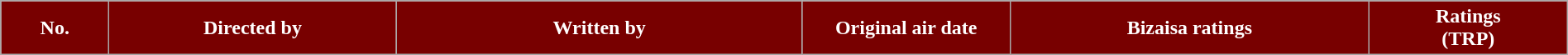<table class="wikitable plainrowheaders" style="width:100%; margin:auto;">
<tr>
<th scope="col" style="background:#780000; color:white; width:5em;">No.</th>
<th scope="col" style="background:#780000; color:white;">Directed by</th>
<th scope="col" style="background:#780000; color:white; width:20em;">Written by</th>
<th scope="col" style="background:#780000; color:white; width:10em;">Original air date</th>
<th scope="col" style="background:#780000; color:white;">Bizaisa ratings<br></th>
<th scope="col" style="background:#780000; color:white;">Ratings<br>(TRP)<br>































</th>
</tr>
</table>
